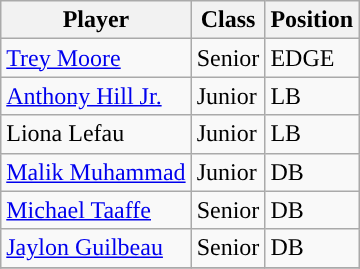<table class="wikitable">
<tr>
<th style="text-align:center; ">Player</th>
<th style="text-align:center; ">Class</th>
<th style="text-align:center; ">Position</th>
</tr>
<tr>
<td><a href='#'>Trey Moore</a></td>
<td>Senior</td>
<td>EDGE</td>
</tr>
<tr>
<td><a href='#'>Anthony Hill Jr.</a></td>
<td>Junior</td>
<td>LB</td>
</tr>
<tr>
<td>Liona Lefau</td>
<td>Junior</td>
<td>LB</td>
</tr>
<tr>
<td><a href='#'>Malik Muhammad</a></td>
<td>Junior</td>
<td>DB</td>
</tr>
<tr>
<td><a href='#'>Michael Taaffe</a></td>
<td>Senior</td>
<td>DB</td>
</tr>
<tr>
<td><a href='#'>Jaylon Guilbeau</a></td>
<td>Senior</td>
<td>DB</td>
</tr>
<tr>
</tr>
</table>
